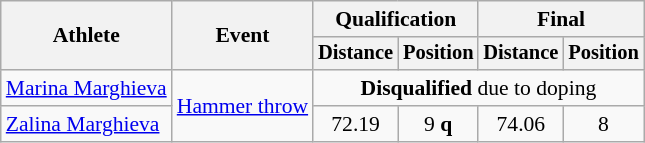<table class=wikitable style="font-size:90%">
<tr>
<th rowspan="2">Athlete</th>
<th rowspan="2">Event</th>
<th colspan="2">Qualification</th>
<th colspan="2">Final</th>
</tr>
<tr style="font-size:95%">
<th>Distance</th>
<th>Position</th>
<th>Distance</th>
<th>Position</th>
</tr>
<tr align=center>
<td align=left><a href='#'>Marina Marghieva</a></td>
<td align=left rowspan=2><a href='#'>Hammer throw</a></td>
<td colspan=4><strong>Disqualified</strong> due to doping</td>
</tr>
<tr align=center>
<td align=left><a href='#'>Zalina Marghieva</a></td>
<td>72.19</td>
<td>9 <strong>q</strong></td>
<td>74.06</td>
<td>8</td>
</tr>
</table>
